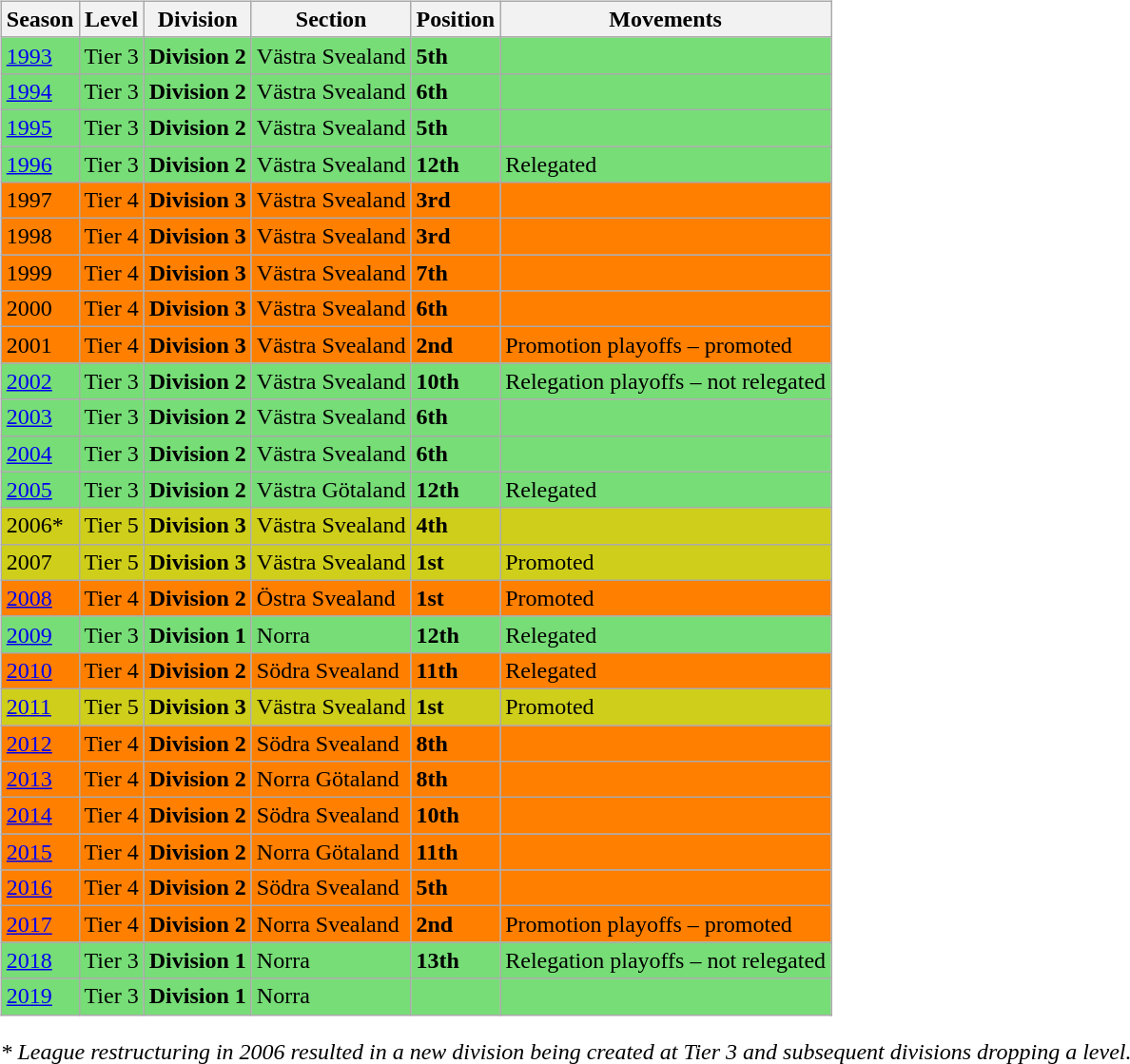<table>
<tr>
<td valign="top" width=0%><br><table class="wikitable">
<tr style="background:#f0f6fa;">
<th><strong>Season</strong></th>
<th><strong>Level</strong></th>
<th><strong>Division</strong></th>
<th><strong>Section</strong></th>
<th><strong>Position</strong></th>
<th><strong>Movements</strong></th>
</tr>
<tr>
<td style="background:#77DD77;"><a href='#'>1993</a></td>
<td style="background:#77DD77;">Tier 3</td>
<td style="background:#77DD77;"><strong>Division 2</strong></td>
<td style="background:#77DD77;">Västra Svealand</td>
<td style="background:#77DD77;"><strong>5th</strong></td>
<td style="background:#77DD77;"></td>
</tr>
<tr>
<td style="background:#77DD77;"><a href='#'>1994</a></td>
<td style="background:#77DD77;">Tier 3</td>
<td style="background:#77DD77;"><strong>Division 2</strong></td>
<td style="background:#77DD77;">Västra Svealand</td>
<td style="background:#77DD77;"><strong>6th</strong></td>
<td style="background:#77DD77;"></td>
</tr>
<tr>
<td style="background:#77DD77;"><a href='#'>1995</a></td>
<td style="background:#77DD77;">Tier 3</td>
<td style="background:#77DD77;"><strong>Division 2</strong></td>
<td style="background:#77DD77;">Västra Svealand</td>
<td style="background:#77DD77;"><strong>5th</strong></td>
<td style="background:#77DD77;"></td>
</tr>
<tr>
<td style="background:#77DD77;"><a href='#'>1996</a></td>
<td style="background:#77DD77;">Tier 3</td>
<td style="background:#77DD77;"><strong>Division 2</strong></td>
<td style="background:#77DD77;">Västra Svealand</td>
<td style="background:#77DD77;"><strong>12th</strong></td>
<td style="background:#77DD77;">Relegated</td>
</tr>
<tr>
<td style="background:#FF7F00;">1997</td>
<td style="background:#FF7F00;">Tier 4</td>
<td style="background:#FF7F00;"><strong>Division 3</strong></td>
<td style="background:#FF7F00;">Västra Svealand</td>
<td style="background:#FF7F00;"><strong>3rd</strong></td>
<td style="background:#FF7F00;"></td>
</tr>
<tr>
<td style="background:#FF7F00;">1998</td>
<td style="background:#FF7F00;">Tier 4</td>
<td style="background:#FF7F00;"><strong>Division 3</strong></td>
<td style="background:#FF7F00;">Västra Svealand</td>
<td style="background:#FF7F00;"><strong>3rd</strong></td>
<td style="background:#FF7F00;"></td>
</tr>
<tr>
<td style="background:#FF7F00;">1999</td>
<td style="background:#FF7F00;">Tier 4</td>
<td style="background:#FF7F00;"><strong>Division 3</strong></td>
<td style="background:#FF7F00;">Västra Svealand</td>
<td style="background:#FF7F00;"><strong>7th</strong></td>
<td style="background:#FF7F00;"></td>
</tr>
<tr>
<td style="background:#FF7F00;">2000</td>
<td style="background:#FF7F00;">Tier 4</td>
<td style="background:#FF7F00;"><strong>Division 3</strong></td>
<td style="background:#FF7F00;">Västra Svealand</td>
<td style="background:#FF7F00;"><strong>6th</strong></td>
<td style="background:#FF7F00;"></td>
</tr>
<tr>
<td style="background:#FF7F00;">2001</td>
<td style="background:#FF7F00;">Tier 4</td>
<td style="background:#FF7F00;"><strong>Division 3</strong></td>
<td style="background:#FF7F00;">Västra Svealand</td>
<td style="background:#FF7F00;"><strong>2nd</strong></td>
<td style="background:#FF7F00;">Promotion playoffs – promoted</td>
</tr>
<tr>
<td style="background:#77DD77;"><a href='#'>2002</a></td>
<td style="background:#77DD77;">Tier 3</td>
<td style="background:#77DD77;"><strong>Division 2</strong></td>
<td style="background:#77DD77;">Västra Svealand</td>
<td style="background:#77DD77;"><strong>10th</strong></td>
<td style="background:#77DD77;">Relegation playoffs – not relegated</td>
</tr>
<tr>
<td style="background:#77DD77;"><a href='#'>2003</a></td>
<td style="background:#77DD77;">Tier 3</td>
<td style="background:#77DD77;"><strong>Division 2</strong></td>
<td style="background:#77DD77;">Västra Svealand</td>
<td style="background:#77DD77;"><strong>6th</strong></td>
<td style="background:#77DD77;"></td>
</tr>
<tr>
<td style="background:#77DD77;"><a href='#'>2004</a></td>
<td style="background:#77DD77;">Tier 3</td>
<td style="background:#77DD77;"><strong>Division 2</strong></td>
<td style="background:#77DD77;">Västra Svealand</td>
<td style="background:#77DD77;"><strong>6th</strong></td>
<td style="background:#77DD77;"></td>
</tr>
<tr>
<td style="background:#77DD77;"><a href='#'>2005</a></td>
<td style="background:#77DD77;">Tier 3</td>
<td style="background:#77DD77;"><strong>Division 2</strong></td>
<td style="background:#77DD77;">Västra Götaland</td>
<td style="background:#77DD77;"><strong>12th</strong></td>
<td style="background:#77DD77;">Relegated</td>
</tr>
<tr>
<td style="background:#CECE1B;">2006*</td>
<td style="background:#CECE1B;">Tier 5</td>
<td style="background:#CECE1B;"><strong>Division 3</strong></td>
<td style="background:#CECE1B;">Västra Svealand</td>
<td style="background:#CECE1B;"><strong>4th</strong></td>
<td style="background:#CECE1B;"></td>
</tr>
<tr>
<td style="background:#CECE1B;">2007</td>
<td style="background:#CECE1B;">Tier 5</td>
<td style="background:#CECE1B;"><strong>Division 3</strong></td>
<td style="background:#CECE1B;">Västra Svealand</td>
<td style="background:#CECE1B;"><strong>1st</strong></td>
<td style="background:#CECE1B;">Promoted</td>
</tr>
<tr>
<td style="background:#FF7F00;"><a href='#'>2008</a></td>
<td style="background:#FF7F00;">Tier 4</td>
<td style="background:#FF7F00;"><strong>Division 2</strong></td>
<td style="background:#FF7F00;">Östra Svealand</td>
<td style="background:#FF7F00;"><strong>1st</strong></td>
<td style="background:#FF7F00;">Promoted</td>
</tr>
<tr>
<td style="background:#77DD77;"><a href='#'>2009</a></td>
<td style="background:#77DD77;">Tier 3</td>
<td style="background:#77DD77;"><strong>Division 1</strong></td>
<td style="background:#77DD77;">Norra</td>
<td style="background:#77DD77;"><strong>12th</strong></td>
<td style="background:#77DD77;">Relegated</td>
</tr>
<tr>
<td style="background:#FF7F00;"><a href='#'>2010</a></td>
<td style="background:#FF7F00;">Tier 4</td>
<td style="background:#FF7F00;"><strong>Division 2</strong></td>
<td style="background:#FF7F00;">Södra Svealand</td>
<td style="background:#FF7F00;"><strong>11th</strong></td>
<td style="background:#FF7F00;">Relegated</td>
</tr>
<tr>
<td style="background:#CECE1B;"><a href='#'>2011</a></td>
<td style="background:#CECE1B;">Tier 5</td>
<td style="background:#CECE1B;"><strong>Division 3</strong></td>
<td style="background:#CECE1B;">Västra Svealand</td>
<td style="background:#CECE1B;"><strong>1st</strong></td>
<td style="background:#CECE1B;">Promoted</td>
</tr>
<tr>
<td style="background:#FF7F00;"><a href='#'>2012</a></td>
<td style="background:#FF7F00;">Tier 4</td>
<td style="background:#FF7F00;"><strong>Division 2</strong></td>
<td style="background:#FF7F00;">Södra Svealand</td>
<td style="background:#FF7F00;"><strong>8th</strong></td>
<td style="background:#FF7F00;"></td>
</tr>
<tr>
<td style="background:#FF7F00;"><a href='#'>2013</a></td>
<td style="background:#FF7F00;">Tier 4</td>
<td style="background:#FF7F00;"><strong>Division 2</strong></td>
<td style="background:#FF7F00;">Norra Götaland</td>
<td style="background:#FF7F00;"><strong>8th</strong></td>
<td style="background:#FF7F00;"></td>
</tr>
<tr>
<td style="background:#FF7F00;"><a href='#'>2014</a></td>
<td style="background:#FF7F00;">Tier 4</td>
<td style="background:#FF7F00;"><strong>Division 2</strong></td>
<td style="background:#FF7F00;">Södra Svealand</td>
<td style="background:#FF7F00;"><strong>10th</strong></td>
<td style="background:#FF7F00;"></td>
</tr>
<tr>
<td style="background:#FF7F00;"><a href='#'>2015</a></td>
<td style="background:#FF7F00;">Tier 4</td>
<td style="background:#FF7F00;"><strong>Division 2</strong></td>
<td style="background:#FF7F00;">Norra Götaland</td>
<td style="background:#FF7F00;"><strong>11th</strong></td>
<td style="background:#FF7F00;"></td>
</tr>
<tr>
<td style="background:#FF7F00;"><a href='#'>2016</a></td>
<td style="background:#FF7F00;">Tier 4</td>
<td style="background:#FF7F00;"><strong>Division 2</strong></td>
<td style="background:#FF7F00;">Södra Svealand</td>
<td style="background:#FF7F00;"><strong>5th</strong></td>
<td style="background:#FF7F00;"></td>
</tr>
<tr>
<td style="background:#FF7F00;"><a href='#'>2017</a></td>
<td style="background:#FF7F00;">Tier 4</td>
<td style="background:#FF7F00;"><strong>Division 2</strong></td>
<td style="background:#FF7F00;">Norra Svealand</td>
<td style="background:#FF7F00;"><strong>2nd</strong></td>
<td style="background:#FF7F00;">Promotion playoffs – promoted</td>
</tr>
<tr>
<td style="background:#77DD77;"><a href='#'>2018</a></td>
<td style="background:#77DD77;">Tier 3</td>
<td style="background:#77DD77;"><strong>Division 1</strong></td>
<td style="background:#77DD77;">Norra</td>
<td style="background:#77DD77;"><strong>13th</strong></td>
<td style="background:#77DD77;">Relegation playoffs – not relegated</td>
</tr>
<tr>
<td style="background:#77DD77;"><a href='#'>2019</a></td>
<td style="background:#77DD77;">Tier 3</td>
<td style="background:#77DD77;"><strong>Division 1</strong></td>
<td style="background:#77DD77;">Norra</td>
<td style="background:#77DD77;"></td>
<td style="background:#77DD77;"></td>
</tr>
</table>
<em>* League restructuring in 2006 resulted in a new division being created at Tier 3 and subsequent divisions dropping a level.</em> 


</td>
</tr>
</table>
